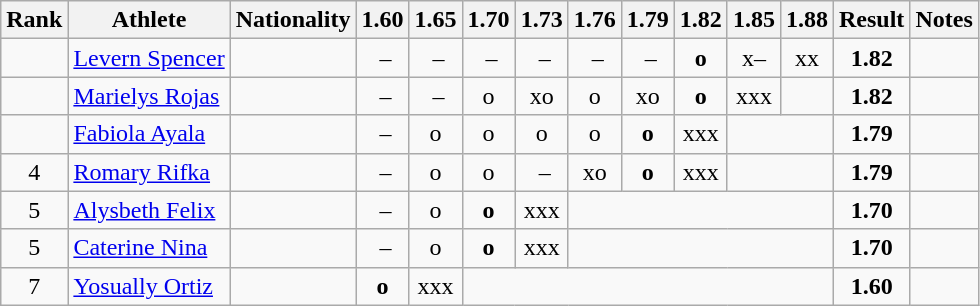<table class="wikitable sortable" style="text-align:center">
<tr>
<th>Rank</th>
<th>Athlete</th>
<th>Nationality</th>
<th>1.60</th>
<th>1.65</th>
<th>1.70</th>
<th>1.73</th>
<th>1.76</th>
<th>1.79</th>
<th>1.82</th>
<th>1.85</th>
<th>1.88</th>
<th>Result</th>
<th>Notes</th>
</tr>
<tr>
<td></td>
<td align="left"><a href='#'>Levern Spencer</a></td>
<td align=left></td>
<td> –</td>
<td> –</td>
<td> –</td>
<td> –</td>
<td> –</td>
<td> –</td>
<td><strong>o</strong></td>
<td>x–</td>
<td>xx</td>
<td><strong>1.82</strong></td>
<td></td>
</tr>
<tr>
<td></td>
<td align="left"><a href='#'>Marielys Rojas</a></td>
<td align=left></td>
<td> –</td>
<td> –</td>
<td>o</td>
<td>xo</td>
<td>o</td>
<td>xo</td>
<td><strong>o</strong></td>
<td>xxx</td>
<td></td>
<td><strong>1.82</strong></td>
<td></td>
</tr>
<tr>
<td></td>
<td align="left"><a href='#'>Fabiola Ayala</a></td>
<td align=left></td>
<td> –</td>
<td>o</td>
<td>o</td>
<td>o</td>
<td>o</td>
<td><strong>o</strong></td>
<td>xxx</td>
<td colspan=2></td>
<td><strong>1.79</strong></td>
<td></td>
</tr>
<tr>
<td>4</td>
<td align="left"><a href='#'>Romary Rifka</a></td>
<td align=left></td>
<td> –</td>
<td>o</td>
<td>o</td>
<td> –</td>
<td>xo</td>
<td><strong>o</strong></td>
<td>xxx</td>
<td colspan=2></td>
<td><strong>1.79</strong></td>
<td></td>
</tr>
<tr>
<td>5</td>
<td align="left"><a href='#'>Alysbeth Felix</a></td>
<td align=left></td>
<td> –</td>
<td>o</td>
<td><strong>o</strong></td>
<td>xxx</td>
<td colspan=5></td>
<td><strong>1.70</strong></td>
<td></td>
</tr>
<tr>
<td>5</td>
<td align="left"><a href='#'>Caterine Nina</a></td>
<td align=left></td>
<td> –</td>
<td>o</td>
<td><strong>o</strong></td>
<td>xxx</td>
<td colspan=5></td>
<td><strong>1.70</strong></td>
<td></td>
</tr>
<tr>
<td>7</td>
<td align="left"><a href='#'>Yosually Ortiz</a></td>
<td align=left></td>
<td><strong>o</strong></td>
<td>xxx</td>
<td colspan=7></td>
<td><strong>1.60</strong></td>
<td></td>
</tr>
</table>
